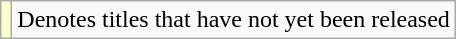<table class="wikitable">
<tr>
<td style="background:#FFFFCC;"></td>
<td>Denotes titles that have not yet been released</td>
</tr>
</table>
